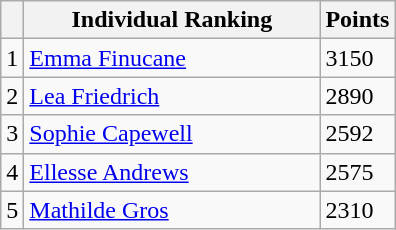<table class="wikitable col3right">
<tr>
<th></th>
<th style="width:190px; white-space:nowrap;">Individual Ranking</th>
<th style="width:20px;">Points</th>
</tr>
<tr>
<td>1</td>
<td> <a href='#'>Emma Finucane</a></td>
<td>3150</td>
</tr>
<tr>
<td>2</td>
<td> <a href='#'>Lea Friedrich</a></td>
<td>2890</td>
</tr>
<tr>
<td>3</td>
<td> <a href='#'>Sophie Capewell</a></td>
<td>2592</td>
</tr>
<tr>
<td>4</td>
<td> <a href='#'>Ellesse Andrews</a></td>
<td>2575</td>
</tr>
<tr>
<td>5</td>
<td> <a href='#'>Mathilde Gros</a></td>
<td>2310</td>
</tr>
</table>
